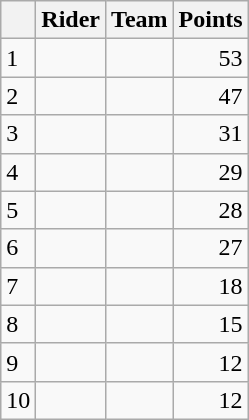<table class="wikitable">
<tr>
<th></th>
<th>Rider</th>
<th>Team</th>
<th>Points</th>
</tr>
<tr>
<td>1</td>
<td> </td>
<td></td>
<td style="text-align:right;">53</td>
</tr>
<tr>
<td>2</td>
<td></td>
<td></td>
<td style="text-align:right;">47</td>
</tr>
<tr>
<td>3</td>
<td></td>
<td></td>
<td style="text-align:right;">31</td>
</tr>
<tr>
<td>4</td>
<td></td>
<td></td>
<td style="text-align:right;">29</td>
</tr>
<tr>
<td>5</td>
<td></td>
<td></td>
<td style="text-align:right;">28</td>
</tr>
<tr>
<td>6</td>
<td></td>
<td></td>
<td style="text-align:right;">27</td>
</tr>
<tr>
<td>7</td>
<td></td>
<td></td>
<td style="text-align:right;">18</td>
</tr>
<tr>
<td>8</td>
<td></td>
<td></td>
<td style="text-align:right;">15</td>
</tr>
<tr>
<td>9</td>
<td></td>
<td></td>
<td style="text-align:right;">12</td>
</tr>
<tr>
<td>10</td>
<td></td>
<td></td>
<td style="text-align:right;">12</td>
</tr>
</table>
